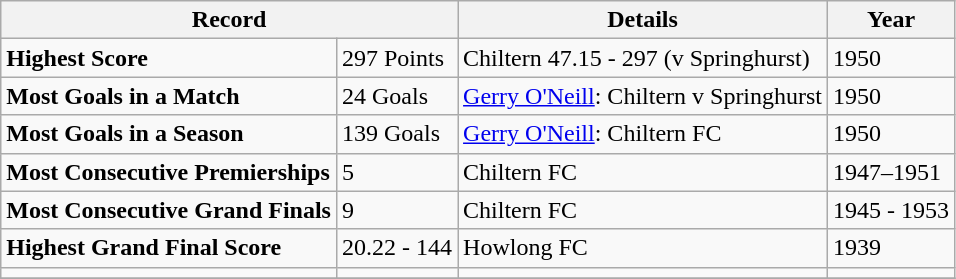<table class="wikitable">
<tr>
<th colspan=2>Record</th>
<th>Details</th>
<th>Year</th>
</tr>
<tr>
<td><strong>Highest Score</strong></td>
<td>297 Points</td>
<td>Chiltern 47.15 - 297 (v Springhurst)</td>
<td>1950</td>
</tr>
<tr>
<td><strong>Most Goals in a Match</strong></td>
<td>24 Goals</td>
<td><a href='#'>Gerry O'Neill</a>: Chiltern v Springhurst</td>
<td>1950</td>
</tr>
<tr>
<td><strong>Most Goals in a Season</strong></td>
<td>139 Goals</td>
<td><a href='#'>Gerry O'Neill</a>: Chiltern FC</td>
<td>1950</td>
</tr>
<tr>
<td><strong>Most Consecutive Premierships</strong></td>
<td>5</td>
<td>Chiltern FC</td>
<td>1947–1951</td>
</tr>
<tr>
<td><strong>Most Consecutive Grand Finals</strong></td>
<td>9</td>
<td>Chiltern FC</td>
<td>1945 - 1953</td>
</tr>
<tr>
<td><strong>Highest Grand Final Score</strong></td>
<td>20.22 - 144</td>
<td>Howlong FC</td>
<td>1939</td>
</tr>
<tr>
<td></td>
<td></td>
<td></td>
<td></td>
</tr>
<tr>
</tr>
</table>
